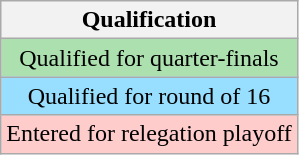<table class="wikitable" style="text-align:center">
<tr>
<th>Qualification</th>
</tr>
<tr style="background: #ACE1AF;">
<td>Qualified for quarter-finals</td>
</tr>
<tr style="background: #97DEFF;">
<td>Qualified for round of 16</td>
</tr>
<tr style="background:#FFCCCC">
<td>Entered for relegation playoff</td>
</tr>
</table>
